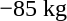<table>
<tr>
<td>−85 kg<br></td>
<td></td>
<td></td>
<td></td>
</tr>
</table>
